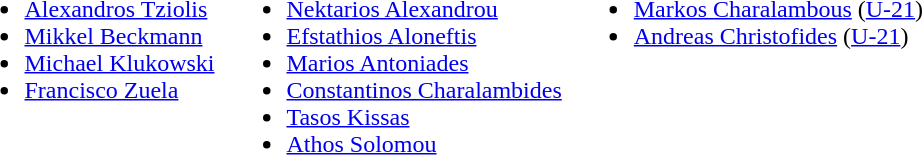<table>
<tr style='vertical-align:top'>
<td><br><ul><li> <a href='#'>Alexandros Tziolis</a></li><li> <a href='#'>Mikkel Beckmann</a></li><li> <a href='#'>Michael Klukowski</a></li><li> <a href='#'>Francisco Zuela</a></li></ul></td>
<td></td>
<td><br><ul><li> <a href='#'>Nektarios Alexandrou</a></li><li> <a href='#'>Efstathios Aloneftis</a></li><li> <a href='#'>Marios Antoniades</a></li><li> <a href='#'>Constantinos Charalambides</a></li><li> <a href='#'>Tasos Kissas</a></li><li> <a href='#'>Athos Solomou</a></li></ul></td>
<td></td>
<td><br><ul><li> <a href='#'>Markos Charalambous</a> (<a href='#'>U-21</a>)</li><li> <a href='#'>Andreas Christofides</a> (<a href='#'>U-21</a>)</li></ul></td>
<td></td>
<td></td>
</tr>
</table>
